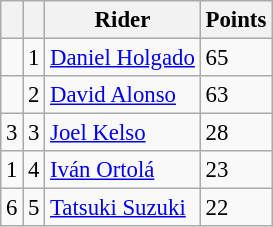<table class="wikitable" style="font-size: 95%;">
<tr>
<th></th>
<th></th>
<th>Rider</th>
<th>Points</th>
</tr>
<tr>
<td></td>
<td align=center>1</td>
<td> <a href='#'>Daniel Holgado</a></td>
<td align=left>65</td>
</tr>
<tr>
<td></td>
<td align=center>2</td>
<td> <a href='#'>David Alonso</a></td>
<td align=left>63</td>
</tr>
<tr>
<td> 3</td>
<td align=center>3</td>
<td> <a href='#'>Joel Kelso</a></td>
<td align=left>28</td>
</tr>
<tr>
<td> 1</td>
<td align=center>4</td>
<td> <a href='#'>Iván Ortolá</a></td>
<td align=left>23</td>
</tr>
<tr>
<td> 6</td>
<td align=center>5</td>
<td> <a href='#'>Tatsuki Suzuki</a></td>
<td align=left>22</td>
</tr>
</table>
